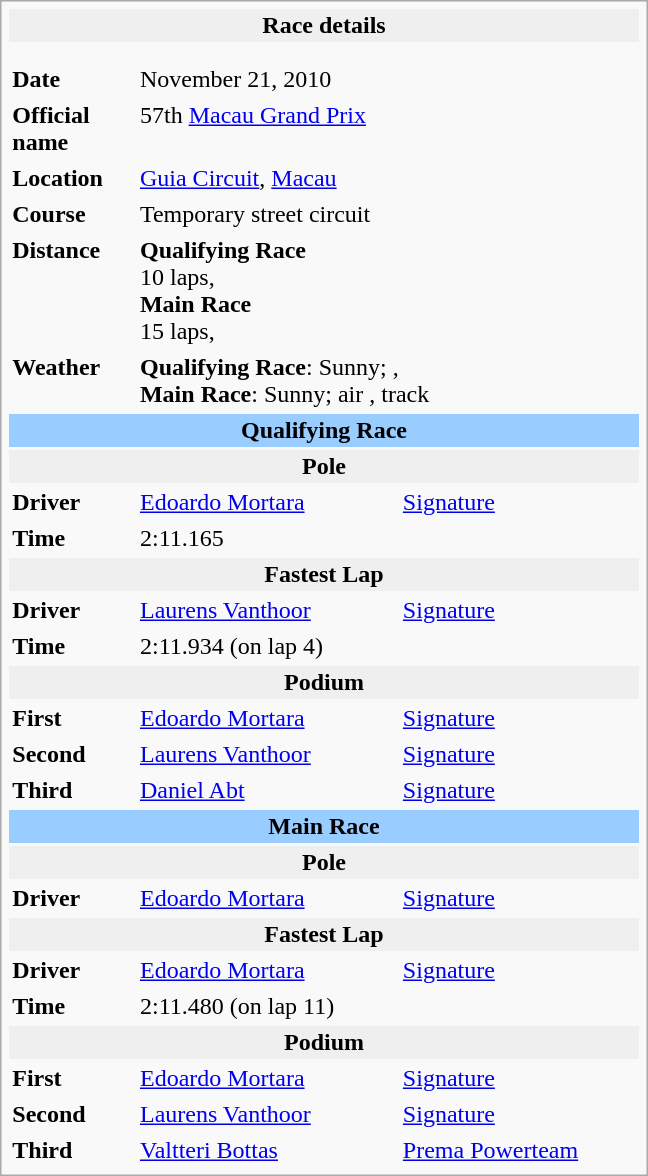<table class="infobox" align="right" cellpadding="2" style="float:right; width: 27em; ">
<tr>
<th colspan="3" style="background:#efefef;">Race details</th>
</tr>
<tr>
<td colspan="3" style="text-align:center;"></td>
</tr>
<tr>
<td colspan="3" style="text-align:center;"></td>
</tr>
<tr>
<td style="width: 20%;"><strong>Date</strong></td>
<td>November 21, 2010</td>
</tr>
<tr>
<td><strong>Official name</strong></td>
<td colspan=2>57th <a href='#'>Macau Grand Prix</a></td>
</tr>
<tr>
<td><strong>Location</strong></td>
<td colspan=2><a href='#'>Guia Circuit</a>, <a href='#'>Macau</a></td>
</tr>
<tr>
<td><strong>Course</strong></td>
<td colspan=2>Temporary street circuit<br></td>
</tr>
<tr>
<td><strong>Distance</strong></td>
<td colspan=2><strong>Qualifying Race</strong><br>10 laps, <br><strong>Main Race</strong><br>15 laps, </td>
</tr>
<tr>
<td><strong>Weather</strong></td>
<td colspan=2><strong>Qualifying Race</strong>: Sunny;  ,  <br><strong>Main Race</strong>: Sunny; air , track </td>
</tr>
<tr>
<td colspan="3" style="text-align:center; background-color:#99ccff"><strong>Qualifying Race</strong></td>
</tr>
<tr>
<th colspan="3" style="background:#efefef;">Pole</th>
</tr>
<tr>
<td><strong>Driver</strong></td>
<td> <a href='#'>Edoardo Mortara</a></td>
<td><a href='#'>Signature</a></td>
</tr>
<tr>
<td><strong>Time</strong></td>
<td colspan=2>2:11.165</td>
</tr>
<tr>
<th colspan="3" style="background:#efefef;">Fastest Lap</th>
</tr>
<tr>
<td><strong>Driver</strong></td>
<td> <a href='#'>Laurens Vanthoor</a></td>
<td><a href='#'>Signature</a></td>
</tr>
<tr>
<td><strong>Time</strong></td>
<td colspan=2>2:11.934 (on lap 4)</td>
</tr>
<tr>
<th colspan="3" style="background:#efefef;">Podium</th>
</tr>
<tr>
<td><strong>First</strong></td>
<td> <a href='#'>Edoardo Mortara</a></td>
<td><a href='#'>Signature</a></td>
</tr>
<tr>
<td><strong>Second</strong></td>
<td> <a href='#'>Laurens Vanthoor</a></td>
<td><a href='#'>Signature</a></td>
</tr>
<tr>
<td><strong>Third</strong></td>
<td> <a href='#'>Daniel Abt</a></td>
<td><a href='#'>Signature</a></td>
</tr>
<tr>
<td colspan="3" style="text-align:center; background-color:#99ccff"><strong>Main Race</strong></td>
</tr>
<tr>
<th colspan="3" style="background:#efefef;">Pole</th>
</tr>
<tr>
<td><strong>Driver</strong></td>
<td> <a href='#'>Edoardo Mortara</a></td>
<td><a href='#'>Signature</a></td>
</tr>
<tr>
<th colspan="3" style="background:#efefef;">Fastest Lap</th>
</tr>
<tr>
<td><strong>Driver</strong></td>
<td> <a href='#'>Edoardo Mortara</a></td>
<td><a href='#'>Signature</a></td>
</tr>
<tr>
<td><strong>Time</strong></td>
<td colspan=2>2:11.480 (on lap 11)</td>
</tr>
<tr>
<th colspan="3" style="background:#efefef;">Podium</th>
</tr>
<tr>
<td><strong>First</strong></td>
<td> <a href='#'>Edoardo Mortara</a></td>
<td><a href='#'>Signature</a></td>
</tr>
<tr>
<td><strong>Second</strong></td>
<td> <a href='#'>Laurens Vanthoor</a></td>
<td><a href='#'>Signature</a></td>
</tr>
<tr>
<td><strong>Third</strong></td>
<td> <a href='#'>Valtteri Bottas</a></td>
<td><a href='#'>Prema Powerteam</a></td>
</tr>
</table>
